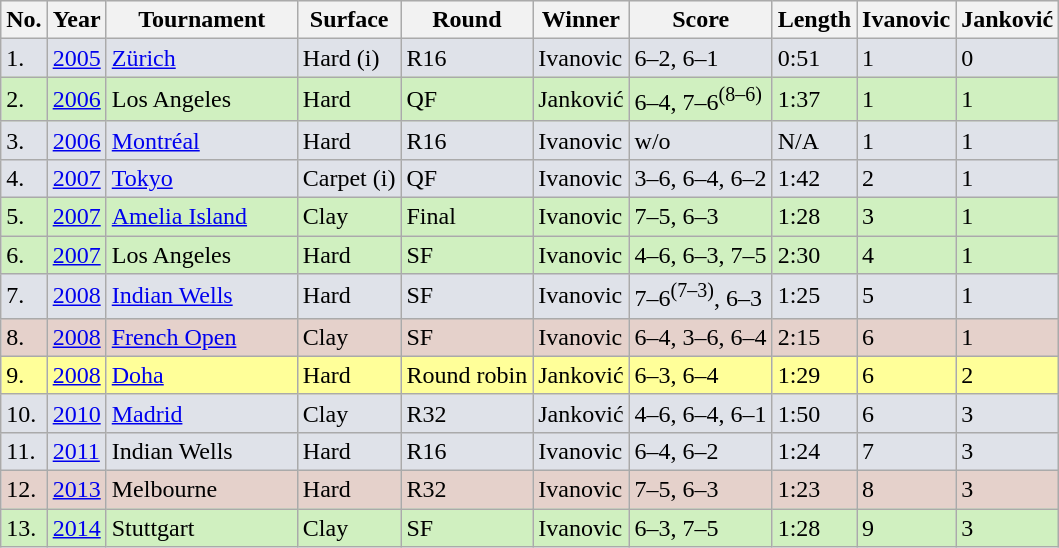<table class="sortable collapsible autocollapse sortable wikitable">
<tr style="background:#eee;">
<th>No.</th>
<th>Year</th>
<th style="width:120px;">Tournament</th>
<th>Surface</th>
<th>Round</th>
<th>Winner</th>
<th>Score</th>
<th>Length</th>
<th>Ivanovic</th>
<th>Janković</th>
</tr>
<tr bgcolor=#dfe2e9>
<td>1.</td>
<td><a href='#'>2005</a></td>
<td> <a href='#'>Zürich</a></td>
<td>Hard (i)</td>
<td>R16</td>
<td>Ivanovic</td>
<td>6–2, 6–1</td>
<td>0:51</td>
<td>1</td>
<td>0</td>
</tr>
<tr bgcolor=#d0f0c0>
<td>2.</td>
<td><a href='#'>2006</a></td>
<td> Los Angeles</td>
<td>Hard</td>
<td>QF</td>
<td>Janković</td>
<td>6–4, 7–6<sup>(8–6)</sup></td>
<td>1:37</td>
<td>1</td>
<td>1</td>
</tr>
<tr bgcolor=#dfe2e9>
<td>3.</td>
<td><a href='#'>2006</a></td>
<td> <a href='#'>Montréal</a></td>
<td>Hard</td>
<td>R16</td>
<td>Ivanovic</td>
<td>w/o</td>
<td>N/A</td>
<td>1</td>
<td>1</td>
</tr>
<tr bgcolor=#dfe2e9>
<td>4.</td>
<td><a href='#'>2007</a></td>
<td> <a href='#'>Tokyo</a></td>
<td>Carpet (i)</td>
<td>QF</td>
<td>Ivanovic</td>
<td>3–6, 6–4, 6–2</td>
<td>1:42</td>
<td>2</td>
<td>1</td>
</tr>
<tr bgcolor=#d0f0c0>
<td>5.</td>
<td><a href='#'>2007</a></td>
<td> <a href='#'>Amelia Island</a></td>
<td>Clay</td>
<td>Final</td>
<td>Ivanovic</td>
<td>7–5, 6–3</td>
<td>1:28</td>
<td>3</td>
<td>1</td>
</tr>
<tr bgcolor=#d0f0c0>
<td>6.</td>
<td><a href='#'>2007</a></td>
<td> Los Angeles</td>
<td>Hard</td>
<td>SF</td>
<td>Ivanovic</td>
<td>4–6, 6–3, 7–5</td>
<td>2:30</td>
<td>4</td>
<td>1</td>
</tr>
<tr bgcolor=#dfe2e9>
<td>7.</td>
<td><a href='#'>2008</a></td>
<td> <a href='#'>Indian Wells</a></td>
<td>Hard</td>
<td>SF</td>
<td>Ivanovic</td>
<td>7–6<sup>(7–3)</sup>, 6–3</td>
<td>1:25</td>
<td>5</td>
<td>1</td>
</tr>
<tr bgcolor=#e5d1cb>
<td>8.</td>
<td><a href='#'>2008</a></td>
<td> <a href='#'>French Open</a></td>
<td>Clay</td>
<td>SF</td>
<td>Ivanovic</td>
<td>6–4, 3–6, 6–4</td>
<td>2:15</td>
<td>6</td>
<td>1</td>
</tr>
<tr bgcolor="#ffff99">
<td>9.</td>
<td><a href='#'>2008</a></td>
<td> <a href='#'>Doha</a></td>
<td>Hard</td>
<td>Round robin</td>
<td>Janković</td>
<td>6–3, 6–4</td>
<td>1:29</td>
<td>6</td>
<td>2</td>
</tr>
<tr bgcolor=#dfe2e9>
<td>10.</td>
<td><a href='#'>2010</a></td>
<td> <a href='#'>Madrid</a></td>
<td>Clay</td>
<td>R32</td>
<td>Janković</td>
<td>4–6, 6–4, 6–1</td>
<td>1:50</td>
<td>6</td>
<td>3</td>
</tr>
<tr bgcolor=#dfe2e9>
<td>11.</td>
<td><a href='#'>2011</a></td>
<td> Indian Wells</td>
<td>Hard</td>
<td>R16</td>
<td>Ivanovic</td>
<td>6–4, 6–2</td>
<td>1:24</td>
<td>7</td>
<td>3</td>
</tr>
<tr bgcolor=#e5d1cb>
<td>12.</td>
<td><a href='#'>2013</a></td>
<td> Melbourne</td>
<td>Hard</td>
<td>R32</td>
<td>Ivanovic</td>
<td>7–5, 6–3</td>
<td>1:23</td>
<td>8</td>
<td>3</td>
</tr>
<tr bgcolor=#d0f0c0>
<td>13.</td>
<td><a href='#'>2014</a></td>
<td> Stuttgart</td>
<td>Clay</td>
<td>SF</td>
<td>Ivanovic</td>
<td>6–3, 7–5</td>
<td>1:28</td>
<td>9</td>
<td>3</td>
</tr>
</table>
